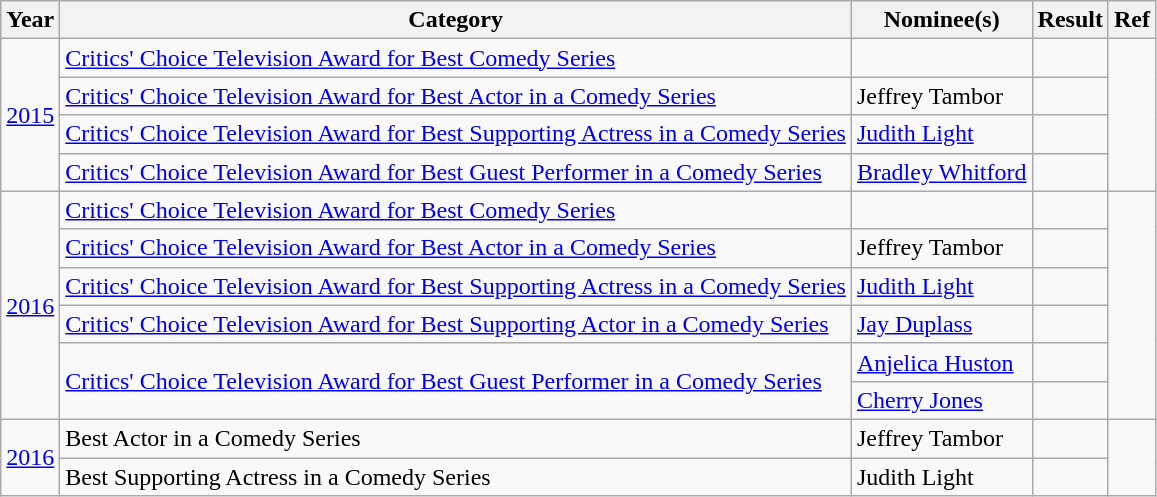<table class="wikitable">
<tr>
<th>Year</th>
<th>Category</th>
<th>Nominee(s)</th>
<th>Result</th>
<th>Ref</th>
</tr>
<tr>
<td rowspan="4"><a href='#'>2015</a></td>
<td><a href='#'>Critics' Choice Television Award for Best Comedy Series</a></td>
<td></td>
<td></td>
<td rowspan=4></td>
</tr>
<tr>
<td><a href='#'>Critics' Choice Television Award for Best Actor in a Comedy Series</a></td>
<td>Jeffrey Tambor</td>
<td></td>
</tr>
<tr>
<td><a href='#'>Critics' Choice Television Award for Best Supporting Actress in a Comedy Series</a></td>
<td><a href='#'>Judith Light</a></td>
<td></td>
</tr>
<tr>
<td><a href='#'>Critics' Choice Television Award for Best Guest Performer in a Comedy Series</a></td>
<td><a href='#'>Bradley Whitford</a></td>
<td></td>
</tr>
<tr>
<td rowspan="6"><a href='#'>2016</a></td>
<td><a href='#'>Critics' Choice Television Award for Best Comedy Series</a></td>
<td></td>
<td></td>
<td rowspan=6></td>
</tr>
<tr>
<td><a href='#'>Critics' Choice Television Award for Best Actor in a Comedy Series</a></td>
<td>Jeffrey Tambor</td>
<td></td>
</tr>
<tr>
<td><a href='#'>Critics' Choice Television Award for Best Supporting Actress in a Comedy Series</a></td>
<td><a href='#'>Judith Light</a></td>
<td></td>
</tr>
<tr>
<td><a href='#'>Critics' Choice Television Award for Best Supporting Actor in a Comedy Series</a></td>
<td><a href='#'>Jay Duplass</a></td>
<td></td>
</tr>
<tr>
<td rowspan=2><a href='#'>Critics' Choice Television Award for Best Guest Performer in a Comedy Series</a></td>
<td><a href='#'>Anjelica Huston</a></td>
<td></td>
</tr>
<tr>
<td><a href='#'>Cherry Jones</a></td>
<td></td>
</tr>
<tr>
<td rowspan=2><a href='#'>2016</a></td>
<td>Best Actor in a Comedy Series</td>
<td>Jeffrey Tambor</td>
<td></td>
<td rowspan=2></td>
</tr>
<tr>
<td>Best Supporting Actress in a Comedy Series</td>
<td>Judith Light</td>
<td></td>
</tr>
</table>
